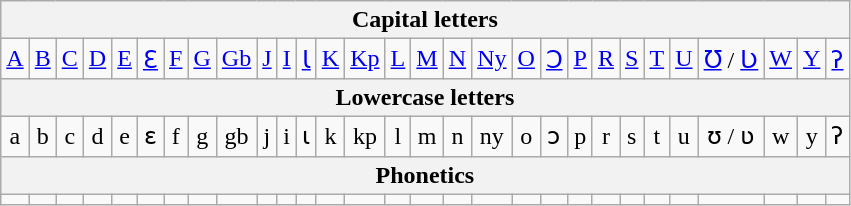<table class="wikitable" style="text-align:center">
<tr -->
<th colspan="29">Capital letters</th>
</tr>
<tr -->
<td><a href='#'>A</a></td>
<td><a href='#'>B</a></td>
<td><a href='#'>C</a></td>
<td><a href='#'>D</a></td>
<td><a href='#'>E</a></td>
<td><a href='#'>Ɛ</a></td>
<td><a href='#'>F</a></td>
<td><a href='#'>G</a></td>
<td><a href='#'>Gb</a></td>
<td><a href='#'>J</a></td>
<td><a href='#'>I</a></td>
<td><a href='#'>Ɩ</a></td>
<td><a href='#'>K</a></td>
<td><a href='#'>Kp</a></td>
<td><a href='#'>L</a></td>
<td><a href='#'>M</a></td>
<td><a href='#'>N</a></td>
<td><a href='#'>Ny</a></td>
<td><a href='#'>O</a></td>
<td><a href='#'>Ɔ</a></td>
<td><a href='#'>P</a></td>
<td><a href='#'>R</a></td>
<td><a href='#'>S</a></td>
<td><a href='#'>T</a></td>
<td><a href='#'>U</a></td>
<td><a href='#'>Ʊ</a> / <a href='#'>Ʋ</a></td>
<td><a href='#'>W</a></td>
<td><a href='#'>Y</a></td>
<td><a href='#'>ʔ</a></td>
</tr>
<tr -->
<th colspan="29">Lowercase letters</th>
</tr>
<tr -->
<td>a</td>
<td>b</td>
<td>c</td>
<td>d</td>
<td>e</td>
<td>ɛ</td>
<td>f</td>
<td>g</td>
<td>gb</td>
<td>j</td>
<td>i</td>
<td>ɩ</td>
<td>k</td>
<td>kp</td>
<td>l</td>
<td>m</td>
<td>n</td>
<td>ny</td>
<td>o</td>
<td>ɔ</td>
<td>p</td>
<td>r</td>
<td>s</td>
<td>t</td>
<td>u</td>
<td>ʊ / ʋ</td>
<td>w</td>
<td>y</td>
<td>ʔ</td>
</tr>
<tr -->
<th colspan="29">Phonetics</th>
</tr>
<tr -->
<td></td>
<td></td>
<td></td>
<td></td>
<td></td>
<td></td>
<td></td>
<td></td>
<td></td>
<td></td>
<td></td>
<td></td>
<td></td>
<td></td>
<td></td>
<td></td>
<td></td>
<td></td>
<td></td>
<td></td>
<td></td>
<td></td>
<td></td>
<td></td>
<td></td>
<td></td>
<td></td>
<td></td>
<td></td>
</tr>
</table>
